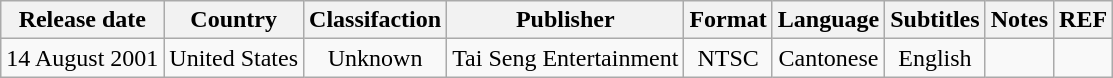<table class="wikitable">
<tr>
<th>Release date<br></th>
<th>Country<br></th>
<th>Classifaction<br></th>
<th>Publisher <br></th>
<th>Format <br></th>
<th>Language</th>
<th>Subtitles</th>
<th>Notes<br></th>
<th>REF</th>
</tr>
<tr style="text-align:center;">
<td>14 August 2001</td>
<td>United States</td>
<td>Unknown</td>
<td>Tai Seng Entertainment</td>
<td>NTSC</td>
<td>Cantonese</td>
<td>English</td>
<td></td>
<td></td>
</tr>
</table>
